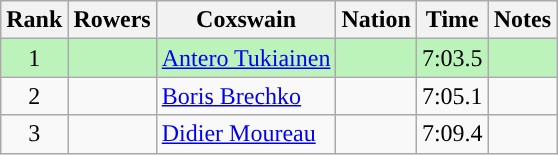<table class="wikitable sortable" style="text-align:center">
<tr>
<th>Rank</th>
<th>Rowers</th>
<th>Coxswain</th>
<th>Nation</th>
<th>Time</th>
<th>Notes</th>
</tr>
<tr bgcolor=bbf3bb>
<td>1</td>
<td align=left></td>
<td align=left><a href='#'>Antero Tukiainen</a></td>
<td align=left></td>
<td>7:03.5</td>
<td></td>
</tr>
<tr>
<td>2</td>
<td align=left></td>
<td align=left><a href='#'>Boris Brechko</a></td>
<td align=left></td>
<td>7:05.1</td>
<td></td>
</tr>
<tr>
<td>3</td>
<td align=left></td>
<td align=left><a href='#'>Didier Moureau</a></td>
<td align=left></td>
<td>7:09.4</td>
<td></td>
</tr>
</table>
